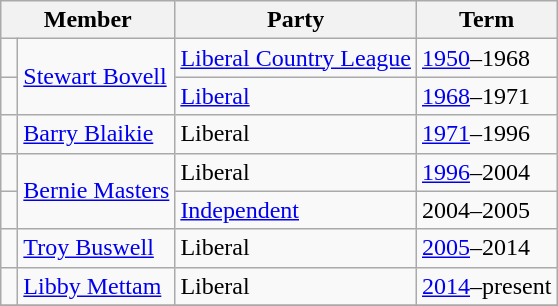<table class="wikitable">
<tr>
<th colspan="2">Member</th>
<th>Party</th>
<th>Term</th>
</tr>
<tr>
<td> </td>
<td rowspan="2"><a href='#'>Stewart Bovell</a></td>
<td><a href='#'>Liberal Country League</a></td>
<td><a href='#'>1950</a>–1968</td>
</tr>
<tr>
<td> </td>
<td><a href='#'>Liberal</a></td>
<td><a href='#'>1968</a>–1971</td>
</tr>
<tr>
<td> </td>
<td><a href='#'>Barry Blaikie</a></td>
<td>Liberal</td>
<td><a href='#'>1971</a>–1996</td>
</tr>
<tr>
<td> </td>
<td rowspan="2"><a href='#'>Bernie Masters</a></td>
<td>Liberal</td>
<td><a href='#'>1996</a>–2004</td>
</tr>
<tr>
<td> </td>
<td><a href='#'>Independent</a></td>
<td>2004–2005</td>
</tr>
<tr>
<td> </td>
<td><a href='#'>Troy Buswell</a></td>
<td>Liberal</td>
<td><a href='#'>2005</a>–2014</td>
</tr>
<tr>
<td> </td>
<td><a href='#'>Libby Mettam</a></td>
<td>Liberal</td>
<td><a href='#'>2014</a>–present</td>
</tr>
<tr>
</tr>
</table>
